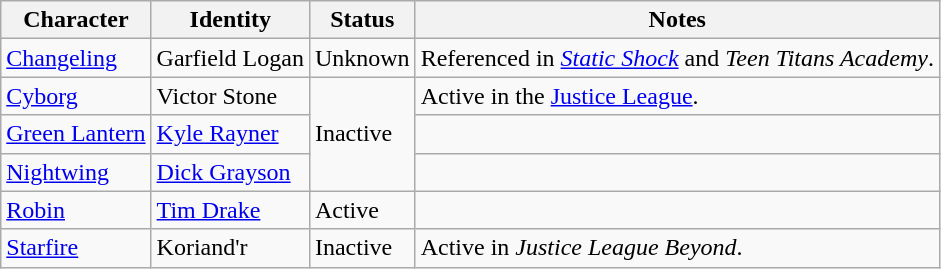<table class="wikitable">
<tr>
<th>Character</th>
<th>Identity</th>
<th>Status</th>
<th>Notes</th>
</tr>
<tr>
<td><a href='#'>Changeling</a></td>
<td>Garfield Logan</td>
<td>Unknown</td>
<td>Referenced in <em><a href='#'>Static Shock</a></em> and <em>Teen Titans Academy</em>.</td>
</tr>
<tr>
<td><a href='#'>Cyborg</a></td>
<td>Victor Stone</td>
<td rowspan="3">Inactive</td>
<td>Active in the <a href='#'>Justice League</a>.</td>
</tr>
<tr>
<td><a href='#'>Green Lantern</a></td>
<td><a href='#'>Kyle Rayner</a></td>
<td></td>
</tr>
<tr>
<td><a href='#'>Nightwing</a></td>
<td><a href='#'>Dick Grayson</a></td>
<td></td>
</tr>
<tr>
<td><a href='#'>Robin</a></td>
<td><a href='#'>Tim Drake</a></td>
<td>Active</td>
<td></td>
</tr>
<tr>
<td><a href='#'>Starfire</a></td>
<td>Koriand'r</td>
<td>Inactive</td>
<td>Active in <em>Justice League Beyond</em>.</td>
</tr>
</table>
